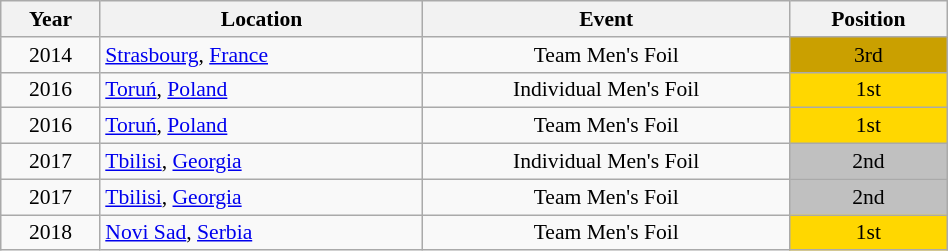<table class="wikitable" width="50%" style="font-size:90%; text-align:center;">
<tr>
<th>Year</th>
<th>Location</th>
<th>Event</th>
<th>Position</th>
</tr>
<tr>
<td>2014</td>
<td rowspan="1" align="left"> <a href='#'>Strasbourg</a>, <a href='#'>France</a></td>
<td>Team Men's Foil</td>
<td bgcolor="caramel">3rd</td>
</tr>
<tr>
<td>2016</td>
<td rowspan="1" align="left"> <a href='#'>Toruń</a>, <a href='#'>Poland</a></td>
<td>Individual Men's Foil</td>
<td bgcolor="gold">1st</td>
</tr>
<tr>
<td>2016</td>
<td rowspan="1" align="left"> <a href='#'>Toruń</a>, <a href='#'>Poland</a></td>
<td>Team Men's Foil</td>
<td bgcolor="gold">1st</td>
</tr>
<tr>
<td>2017</td>
<td rowspan="1" align="left"> <a href='#'>Tbilisi</a>, <a href='#'>Georgia</a></td>
<td>Individual Men's Foil</td>
<td bgcolor="silver">2nd</td>
</tr>
<tr>
<td>2017</td>
<td rowspan="1" align="left"> <a href='#'>Tbilisi</a>, <a href='#'>Georgia</a></td>
<td>Team Men's Foil</td>
<td bgcolor="silver">2nd</td>
</tr>
<tr>
<td>2018</td>
<td rowspan="1" align="left"> <a href='#'>Novi Sad</a>, <a href='#'>Serbia</a></td>
<td>Team Men's Foil</td>
<td bgcolor="gold">1st</td>
</tr>
</table>
